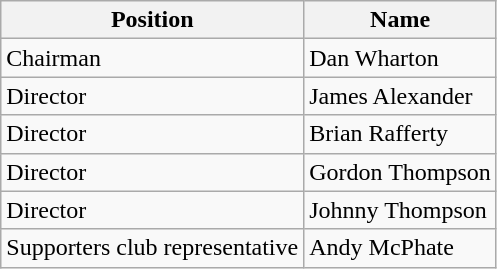<table class="wikitable">
<tr>
<th>Position</th>
<th>Name</th>
</tr>
<tr>
<td>Chairman</td>
<td>Dan Wharton</td>
</tr>
<tr>
<td>Director</td>
<td>James Alexander</td>
</tr>
<tr>
<td>Director</td>
<td>Brian Rafferty</td>
</tr>
<tr>
<td>Director</td>
<td>Gordon Thompson</td>
</tr>
<tr>
<td>Director</td>
<td>Johnny Thompson</td>
</tr>
<tr>
<td>Supporters club representative</td>
<td>Andy McPhate</td>
</tr>
</table>
